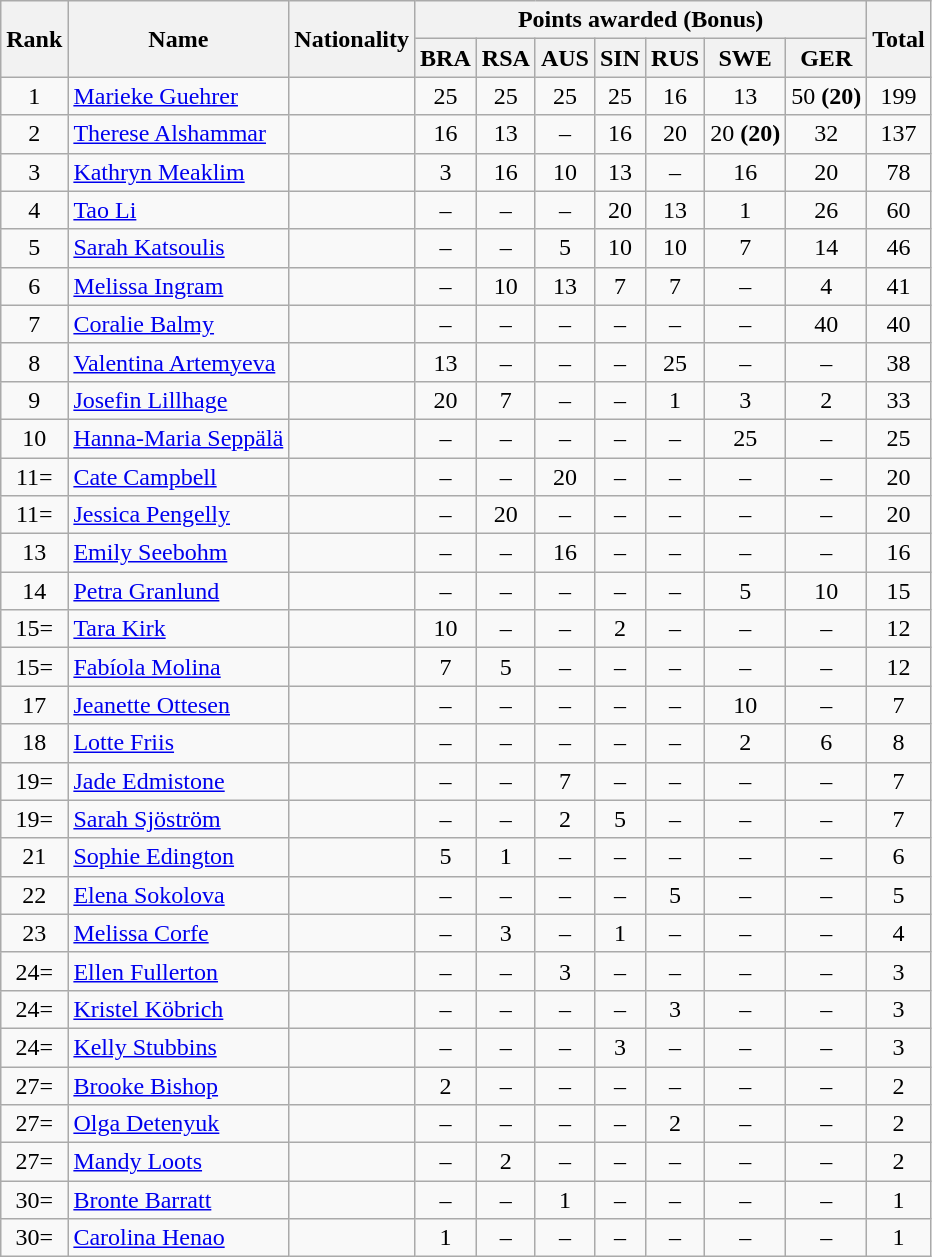<table class="wikitable">
<tr>
<th rowspan="2">Rank</th>
<th rowspan="2">Name</th>
<th rowspan="2">Nationality</th>
<th colspan="7">Points awarded (<strong>Bonus</strong>)</th>
<th rowspan="2">Total</th>
</tr>
<tr>
<th>BRA</th>
<th>RSA</th>
<th>AUS</th>
<th>SIN</th>
<th>RUS</th>
<th>SWE</th>
<th>GER</th>
</tr>
<tr>
<td align="center">1</td>
<td><a href='#'>Marieke Guehrer</a></td>
<td></td>
<td align="center">25</td>
<td align="center">25</td>
<td align="center">25</td>
<td align="center">25</td>
<td align="center">16</td>
<td align="center">13</td>
<td align="center">50 <strong>(20)</strong></td>
<td align="center">199</td>
</tr>
<tr>
<td align="center">2</td>
<td><a href='#'>Therese Alshammar</a></td>
<td></td>
<td align="center">16</td>
<td align="center">13</td>
<td align="center">–</td>
<td align="center">16</td>
<td align="center">20</td>
<td align="center">20 <strong>(20)</strong></td>
<td align="center">32</td>
<td align="center">137</td>
</tr>
<tr>
<td align="center">3</td>
<td><a href='#'>Kathryn Meaklim</a></td>
<td></td>
<td align="center">3</td>
<td align="center">16</td>
<td align="center">10</td>
<td align="center">13</td>
<td align="center">–</td>
<td align="center">16</td>
<td align="center">20</td>
<td align="center">78</td>
</tr>
<tr>
<td align="center">4</td>
<td><a href='#'>Tao Li</a></td>
<td></td>
<td align="center">–</td>
<td align="center">–</td>
<td align="center">–</td>
<td align="center">20</td>
<td align="center">13</td>
<td align="center">1</td>
<td align="center">26</td>
<td align="center">60</td>
</tr>
<tr>
<td align="center">5</td>
<td><a href='#'>Sarah Katsoulis</a></td>
<td></td>
<td align="center">–</td>
<td align="center">–</td>
<td align="center">5</td>
<td align="center">10</td>
<td align="center">10</td>
<td align="center">7</td>
<td align="center">14</td>
<td align="center">46</td>
</tr>
<tr>
<td align="center">6</td>
<td><a href='#'>Melissa Ingram</a></td>
<td></td>
<td align="center">–</td>
<td align="center">10</td>
<td align="center">13</td>
<td align="center">7</td>
<td align="center">7</td>
<td align="center">–</td>
<td align="center">4</td>
<td align="center">41</td>
</tr>
<tr>
<td align="center">7</td>
<td><a href='#'>Coralie Balmy</a></td>
<td></td>
<td align="center">–</td>
<td align="center">–</td>
<td align="center">–</td>
<td align="center">–</td>
<td align="center">–</td>
<td align="center">–</td>
<td align="center">40</td>
<td align="center">40</td>
</tr>
<tr>
<td align="center">8</td>
<td><a href='#'>Valentina Artemyeva</a></td>
<td></td>
<td align="center">13</td>
<td align="center">–</td>
<td align="center">–</td>
<td align="center">–</td>
<td align="center">25</td>
<td align="center">–</td>
<td align="center">–</td>
<td align="center">38</td>
</tr>
<tr>
<td align="center">9</td>
<td><a href='#'>Josefin Lillhage</a></td>
<td></td>
<td align="center">20</td>
<td align="center">7</td>
<td align="center">–</td>
<td align="center">–</td>
<td align="center">1</td>
<td align="center">3</td>
<td align="center">2</td>
<td align="center">33</td>
</tr>
<tr>
<td align="center">10</td>
<td><a href='#'>Hanna-Maria Seppälä</a></td>
<td></td>
<td align="center">–</td>
<td align="center">–</td>
<td align="center">–</td>
<td align="center">–</td>
<td align="center">–</td>
<td align="center">25</td>
<td align="center">–</td>
<td align="center">25</td>
</tr>
<tr>
<td align="center">11=</td>
<td><a href='#'>Cate Campbell</a></td>
<td></td>
<td align="center">–</td>
<td align="center">–</td>
<td align="center">20</td>
<td align="center">–</td>
<td align="center">–</td>
<td align="center">–</td>
<td align="center">–</td>
<td align="center">20</td>
</tr>
<tr>
<td align="center">11=</td>
<td><a href='#'>Jessica Pengelly</a></td>
<td></td>
<td align="center">–</td>
<td align="center">20</td>
<td align="center">–</td>
<td align="center">–</td>
<td align="center">–</td>
<td align="center">–</td>
<td align="center">–</td>
<td align="center">20</td>
</tr>
<tr>
<td align="center">13</td>
<td><a href='#'>Emily Seebohm</a></td>
<td></td>
<td align="center">–</td>
<td align="center">–</td>
<td align="center">16</td>
<td align="center">–</td>
<td align="center">–</td>
<td align="center">–</td>
<td align="center">–</td>
<td align="center">16</td>
</tr>
<tr>
<td align="center">14</td>
<td><a href='#'>Petra Granlund</a></td>
<td></td>
<td align="center">–</td>
<td align="center">–</td>
<td align="center">–</td>
<td align="center">–</td>
<td align="center">–</td>
<td align="center">5</td>
<td align="center">10</td>
<td align="center">15</td>
</tr>
<tr>
<td align="center">15=</td>
<td><a href='#'>Tara Kirk</a></td>
<td></td>
<td align="center">10</td>
<td align="center">–</td>
<td align="center">–</td>
<td align="center">2</td>
<td align="center">–</td>
<td align="center">–</td>
<td align="center">–</td>
<td align="center">12</td>
</tr>
<tr>
<td align="center">15=</td>
<td><a href='#'>Fabíola Molina</a></td>
<td></td>
<td align="center">7</td>
<td align="center">5</td>
<td align="center">–</td>
<td align="center">–</td>
<td align="center">–</td>
<td align="center">–</td>
<td align="center">–</td>
<td align="center">12</td>
</tr>
<tr>
<td align="center">17</td>
<td><a href='#'>Jeanette Ottesen</a></td>
<td></td>
<td align="center">–</td>
<td align="center">–</td>
<td align="center">–</td>
<td align="center">–</td>
<td align="center">–</td>
<td align="center">10</td>
<td align="center">–</td>
<td align="center">7</td>
</tr>
<tr>
<td align="center">18</td>
<td><a href='#'>Lotte Friis</a></td>
<td></td>
<td align="center">–</td>
<td align="center">–</td>
<td align="center">–</td>
<td align="center">–</td>
<td align="center">–</td>
<td align="center">2</td>
<td align="center">6</td>
<td align="center">8</td>
</tr>
<tr>
<td align="center">19=</td>
<td><a href='#'>Jade Edmistone</a></td>
<td></td>
<td align="center">–</td>
<td align="center">–</td>
<td align="center">7</td>
<td align="center">–</td>
<td align="center">–</td>
<td align="center">–</td>
<td align="center">–</td>
<td align="center">7</td>
</tr>
<tr>
<td align="center">19=</td>
<td><a href='#'>Sarah Sjöström</a></td>
<td></td>
<td align="center">–</td>
<td align="center">–</td>
<td align="center">2</td>
<td align="center">5</td>
<td align="center">–</td>
<td align="center">–</td>
<td align="center">–</td>
<td align="center">7</td>
</tr>
<tr>
<td align="center">21</td>
<td><a href='#'>Sophie Edington</a></td>
<td></td>
<td align="center">5</td>
<td align="center">1</td>
<td align="center">–</td>
<td align="center">–</td>
<td align="center">–</td>
<td align="center">–</td>
<td align="center">–</td>
<td align="center">6</td>
</tr>
<tr>
<td align="center">22</td>
<td><a href='#'>Elena Sokolova</a></td>
<td></td>
<td align="center">–</td>
<td align="center">–</td>
<td align="center">–</td>
<td align="center">–</td>
<td align="center">5</td>
<td align="center">–</td>
<td align="center">–</td>
<td align="center">5</td>
</tr>
<tr>
<td align="center">23</td>
<td><a href='#'>Melissa Corfe</a></td>
<td></td>
<td align="center">–</td>
<td align="center">3</td>
<td align="center">–</td>
<td align="center">1</td>
<td align="center">–</td>
<td align="center">–</td>
<td align="center">–</td>
<td align="center">4</td>
</tr>
<tr>
<td align="center">24=</td>
<td><a href='#'>Ellen Fullerton</a></td>
<td></td>
<td align="center">–</td>
<td align="center">–</td>
<td align="center">3</td>
<td align="center">–</td>
<td align="center">–</td>
<td align="center">–</td>
<td align="center">–</td>
<td align="center">3</td>
</tr>
<tr>
<td align="center">24=</td>
<td><a href='#'>Kristel Köbrich</a></td>
<td></td>
<td align="center">–</td>
<td align="center">–</td>
<td align="center">–</td>
<td align="center">–</td>
<td align="center">3</td>
<td align="center">–</td>
<td align="center">–</td>
<td align="center">3</td>
</tr>
<tr>
<td align="center">24=</td>
<td><a href='#'>Kelly Stubbins</a></td>
<td></td>
<td align="center">–</td>
<td align="center">–</td>
<td align="center">–</td>
<td align="center">3</td>
<td align="center">–</td>
<td align="center">–</td>
<td align="center">–</td>
<td align="center">3</td>
</tr>
<tr>
<td align="center">27=</td>
<td><a href='#'>Brooke Bishop</a></td>
<td></td>
<td align="center">2</td>
<td align="center">–</td>
<td align="center">–</td>
<td align="center">–</td>
<td align="center">–</td>
<td align="center">–</td>
<td align="center">–</td>
<td align="center">2</td>
</tr>
<tr>
<td align="center">27=</td>
<td><a href='#'>Olga Detenyuk</a></td>
<td></td>
<td align="center">–</td>
<td align="center">–</td>
<td align="center">–</td>
<td align="center">–</td>
<td align="center">2</td>
<td align="center">–</td>
<td align="center">–</td>
<td align="center">2</td>
</tr>
<tr>
<td align="center">27=</td>
<td><a href='#'>Mandy Loots</a></td>
<td></td>
<td align="center">–</td>
<td align="center">2</td>
<td align="center">–</td>
<td align="center">–</td>
<td align="center">–</td>
<td align="center">–</td>
<td align="center">–</td>
<td align="center">2</td>
</tr>
<tr>
<td align="center">30=</td>
<td><a href='#'>Bronte Barratt</a></td>
<td></td>
<td align="center">–</td>
<td align="center">–</td>
<td align="center">1</td>
<td align="center">–</td>
<td align="center">–</td>
<td align="center">–</td>
<td align="center">–</td>
<td align="center">1</td>
</tr>
<tr>
<td align="center">30=</td>
<td><a href='#'>Carolina Henao</a></td>
<td></td>
<td align="center">1</td>
<td align="center">–</td>
<td align="center">–</td>
<td align="center">–</td>
<td align="center">–</td>
<td align="center">–</td>
<td align="center">–</td>
<td align="center">1</td>
</tr>
</table>
